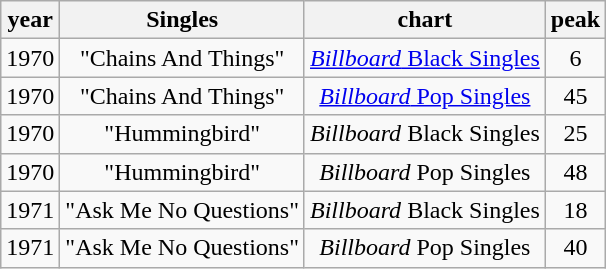<table class="wikitable" style="text-align:center">
<tr>
<th>year</th>
<th>Singles</th>
<th>chart</th>
<th>peak</th>
</tr>
<tr>
<td>1970</td>
<td>"Chains And Things"</td>
<td><a href='#'><em>Billboard</em> Black Singles</a></td>
<td>6</td>
</tr>
<tr>
<td>1970</td>
<td>"Chains And Things"</td>
<td><a href='#'><em>Billboard</em> Pop Singles</a></td>
<td>45</td>
</tr>
<tr>
<td>1970</td>
<td>"Hummingbird"</td>
<td><em>Billboard</em> Black Singles</td>
<td>25</td>
</tr>
<tr>
<td>1970</td>
<td>"Hummingbird"</td>
<td><em>Billboard</em> Pop Singles</td>
<td>48</td>
</tr>
<tr>
<td>1971</td>
<td>"Ask Me No Questions"</td>
<td><em>Billboard</em> Black Singles</td>
<td>18</td>
</tr>
<tr>
<td>1971</td>
<td>"Ask Me No Questions"</td>
<td><em>Billboard</em> Pop Singles</td>
<td>40</td>
</tr>
</table>
